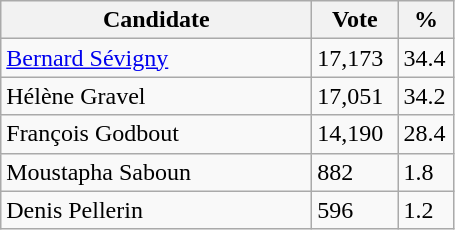<table class="wikitable">
<tr>
<th bgcolor="#DDDDFF" width="200px">Candidate</th>
<th bgcolor="#DDDDFF" width="50px">Vote</th>
<th bgcolor="#DDDDFF" width="30px">%</th>
</tr>
<tr>
<td><a href='#'>Bernard Sévigny</a></td>
<td>17,173</td>
<td>34.4</td>
</tr>
<tr>
<td>Hélène Gravel</td>
<td>17,051</td>
<td>34.2</td>
</tr>
<tr>
<td>François Godbout</td>
<td>14,190</td>
<td>28.4</td>
</tr>
<tr>
<td>Moustapha Saboun</td>
<td>882</td>
<td>1.8</td>
</tr>
<tr>
<td>Denis Pellerin</td>
<td>596</td>
<td>1.2</td>
</tr>
</table>
